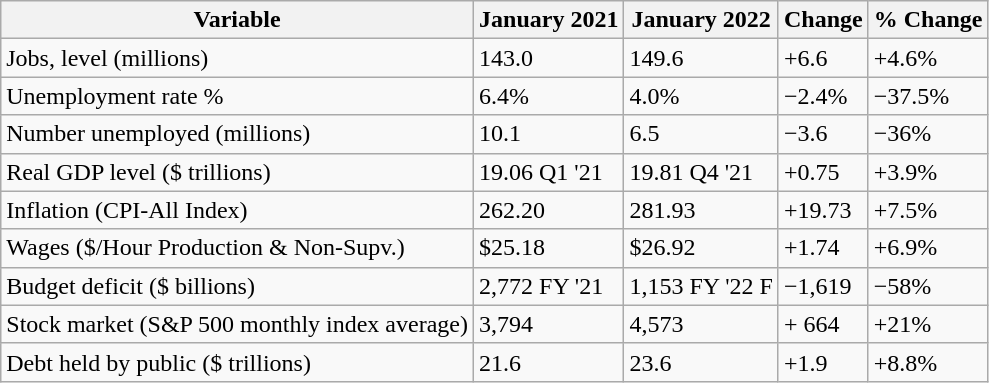<table class="wikitable">
<tr>
<th>Variable</th>
<th>January 2021</th>
<th>January 2022</th>
<th>Change</th>
<th>% Change</th>
</tr>
<tr>
<td>Jobs, level (millions)</td>
<td>143.0</td>
<td>149.6</td>
<td>+6.6</td>
<td>+4.6%</td>
</tr>
<tr>
<td>Unemployment rate %</td>
<td>6.4%</td>
<td>4.0%</td>
<td>−2.4%</td>
<td>−37.5%</td>
</tr>
<tr>
<td>Number unemployed (millions)</td>
<td>10.1</td>
<td>6.5</td>
<td>−3.6</td>
<td>−36%</td>
</tr>
<tr>
<td>Real GDP level ($ trillions)</td>
<td>19.06 Q1 '21</td>
<td>19.81 Q4 '21</td>
<td>+0.75</td>
<td>+3.9%</td>
</tr>
<tr>
<td>Inflation (CPI-All Index)</td>
<td>262.20</td>
<td>281.93</td>
<td>+19.73</td>
<td>+7.5%</td>
</tr>
<tr>
<td>Wages ($/Hour Production & Non-Supv.)</td>
<td>$25.18</td>
<td>$26.92</td>
<td>+1.74</td>
<td>+6.9%</td>
</tr>
<tr>
<td>Budget deficit ($ billions)</td>
<td>2,772 FY '21</td>
<td>1,153 FY '22 F</td>
<td>−1,619</td>
<td>−58%</td>
</tr>
<tr>
<td>Stock market (S&P 500 monthly index average)</td>
<td>3,794</td>
<td>4,573</td>
<td>+ 664</td>
<td>+21%</td>
</tr>
<tr>
<td>Debt held by public ($ trillions)</td>
<td>21.6</td>
<td>23.6</td>
<td>+1.9</td>
<td>+8.8%</td>
</tr>
</table>
